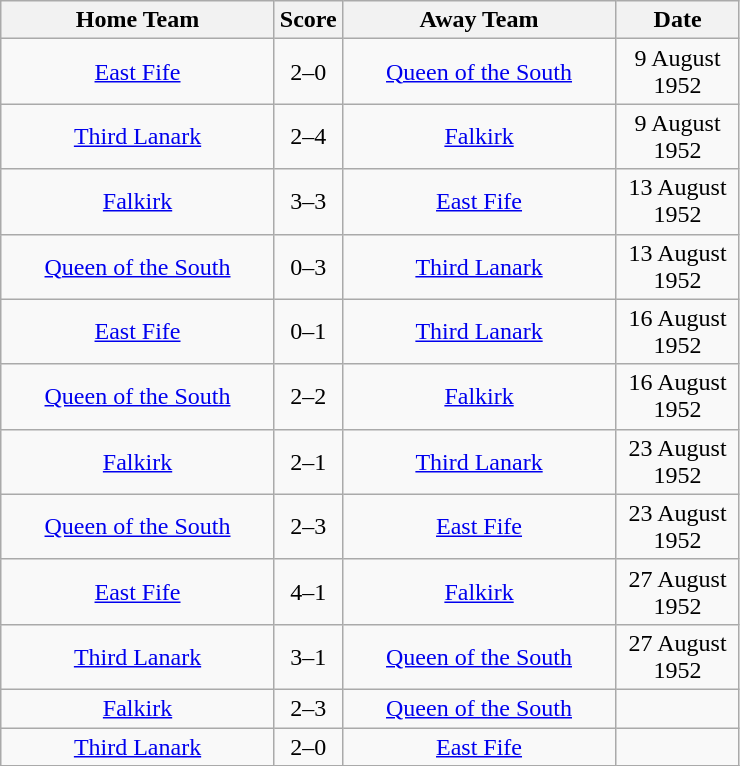<table class="wikitable" style="text-align:center;">
<tr>
<th width=175>Home Team</th>
<th width=20>Score</th>
<th width=175>Away Team</th>
<th width= 75>Date</th>
</tr>
<tr>
<td><a href='#'>East Fife</a></td>
<td>2–0</td>
<td><a href='#'>Queen of the South</a></td>
<td>9 August 1952</td>
</tr>
<tr>
<td><a href='#'>Third Lanark</a></td>
<td>2–4</td>
<td><a href='#'>Falkirk</a></td>
<td>9 August 1952</td>
</tr>
<tr>
<td><a href='#'>Falkirk</a></td>
<td>3–3</td>
<td><a href='#'>East Fife</a></td>
<td>13 August 1952</td>
</tr>
<tr>
<td><a href='#'>Queen of the South</a></td>
<td>0–3</td>
<td><a href='#'>Third Lanark</a></td>
<td>13 August 1952</td>
</tr>
<tr>
<td><a href='#'>East Fife</a></td>
<td>0–1</td>
<td><a href='#'>Third Lanark</a></td>
<td>16 August 1952</td>
</tr>
<tr>
<td><a href='#'>Queen of the South</a></td>
<td>2–2</td>
<td><a href='#'>Falkirk</a></td>
<td>16 August 1952</td>
</tr>
<tr>
<td><a href='#'>Falkirk</a></td>
<td>2–1</td>
<td><a href='#'>Third Lanark</a></td>
<td>23 August 1952</td>
</tr>
<tr>
<td><a href='#'>Queen of the South</a></td>
<td>2–3</td>
<td><a href='#'>East Fife</a></td>
<td>23 August 1952</td>
</tr>
<tr>
<td><a href='#'>East Fife</a></td>
<td>4–1</td>
<td><a href='#'>Falkirk</a></td>
<td>27 August 1952</td>
</tr>
<tr>
<td><a href='#'>Third Lanark</a></td>
<td>3–1</td>
<td><a href='#'>Queen of the South</a></td>
<td>27 August 1952</td>
</tr>
<tr>
<td><a href='#'>Falkirk</a></td>
<td>2–3</td>
<td><a href='#'>Queen of the South</a></td>
<td></td>
</tr>
<tr>
<td><a href='#'>Third Lanark</a></td>
<td>2–0</td>
<td><a href='#'>East Fife</a></td>
<td></td>
</tr>
<tr>
</tr>
</table>
